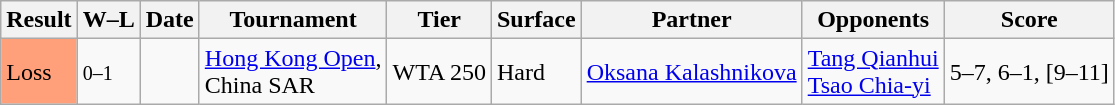<table class="sortable wikitable">
<tr>
<th>Result</th>
<th class="unsortable">W–L</th>
<th>Date</th>
<th>Tournament</th>
<th>Tier</th>
<th>Surface</th>
<th>Partner</th>
<th>Opponents</th>
<th class="unsortable">Score</th>
</tr>
<tr>
<td bgcolor=FFA07A>Loss</td>
<td><small>0–1</small></td>
<td><a href='#'></a></td>
<td><a href='#'>Hong Kong Open</a>, <br>China SAR</td>
<td>WTA 250</td>
<td>Hard</td>
<td> <a href='#'>Oksana Kalashnikova</a></td>
<td> <a href='#'>Tang Qianhui</a> <br>  <a href='#'>Tsao Chia-yi</a></td>
<td>5–7, 6–1, [9–11]</td>
</tr>
</table>
